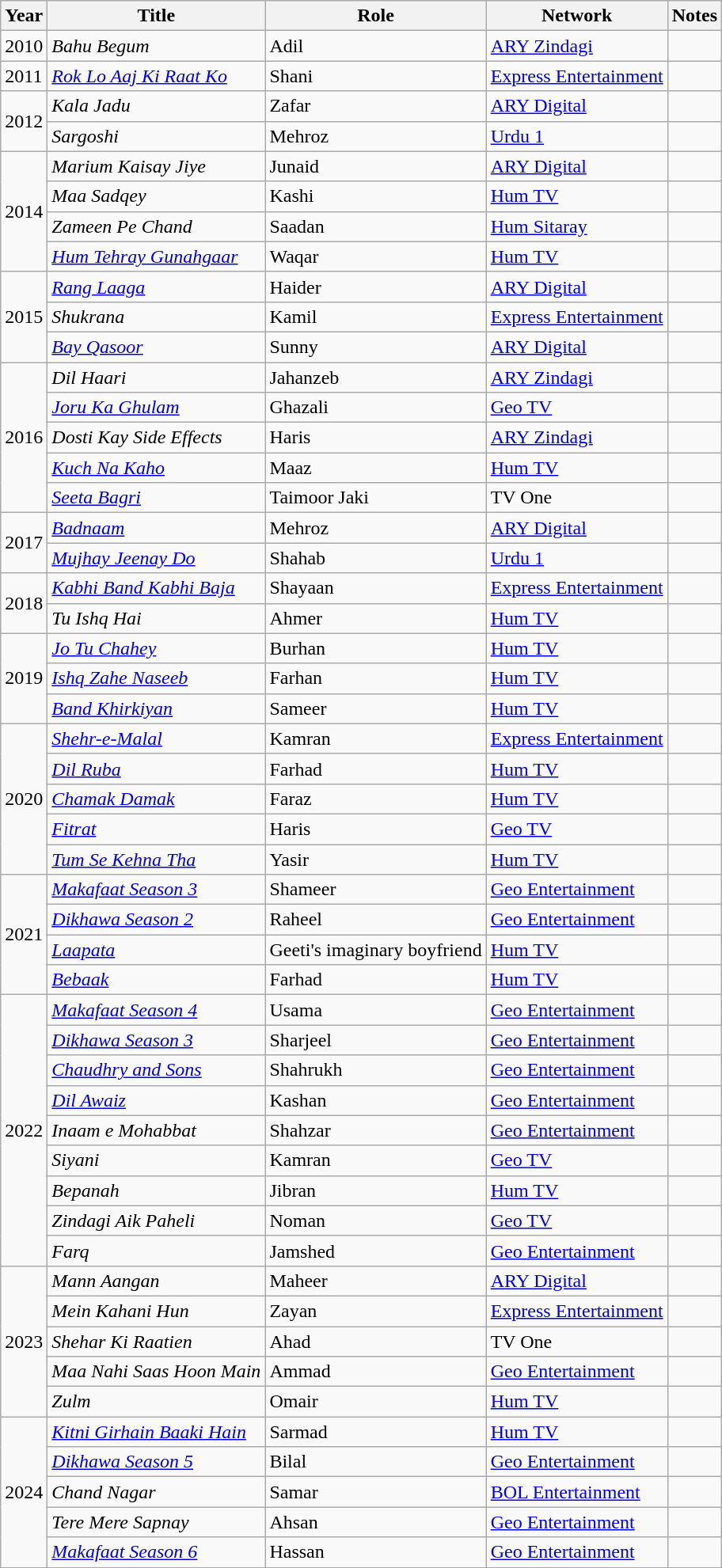<table class="wikitable sortable plainrowheaders">
<tr style="text-align:center;">
<th scope="col">Year</th>
<th scope="col">Title</th>
<th scope="col">Role</th>
<th scope="col">Network</th>
<th scope="col">Notes</th>
</tr>
<tr>
<td>2010</td>
<td><em>Bahu Begum</em></td>
<td>Adil</td>
<td><a href='#'>ARY Zindagi</a></td>
<td></td>
</tr>
<tr>
<td>2011</td>
<td><em><a href='#'>Rok Lo Aaj Ki Raat Ko</a></em></td>
<td>Shani</td>
<td><a href='#'>Express Entertainment</a></td>
<td></td>
</tr>
<tr>
<td rowspan="2">2012</td>
<td><em>Kala Jadu</em></td>
<td>Zafar</td>
<td><a href='#'>ARY Digital</a></td>
<td></td>
</tr>
<tr>
<td><em>Sargoshi</em></td>
<td>Mehroz</td>
<td><a href='#'>Urdu 1</a></td>
<td></td>
</tr>
<tr>
<td rowspan="4">2014</td>
<td><em>Marium Kaisay Jiye</em></td>
<td>Junaid</td>
<td><a href='#'>ARY Digital</a></td>
<td></td>
</tr>
<tr>
<td><em>Maa Sadqey</em></td>
<td>Kashi</td>
<td><a href='#'>Hum TV</a></td>
<td></td>
</tr>
<tr>
<td><em>Zameen Pe Chand</em></td>
<td>Saadan</td>
<td><a href='#'>Hum Sitaray</a></td>
<td></td>
</tr>
<tr>
<td><em><a href='#'>Hum Tehray Gunahgaar</a></em></td>
<td>Waqar</td>
<td><a href='#'>Hum TV</a></td>
<td></td>
</tr>
<tr>
<td rowspan="3">2015</td>
<td><em><a href='#'>Rang Laaga</a></em></td>
<td>Haider</td>
<td><a href='#'>ARY Digital</a></td>
<td></td>
</tr>
<tr>
<td><em>Shukrana</em></td>
<td>Kamil</td>
<td><a href='#'>Express Entertainment</a></td>
<td></td>
</tr>
<tr>
<td><em><a href='#'>Bay Qasoor</a></em></td>
<td>Sunny</td>
<td><a href='#'>ARY Digital</a></td>
<td></td>
</tr>
<tr>
<td rowspan="5">2016</td>
<td><em>Dil Haari</em></td>
<td>Jahanzeb</td>
<td><a href='#'>ARY Zindagi</a></td>
</tr>
<tr>
<td><em><a href='#'>Joru Ka Ghulam</a></em></td>
<td>Ghazali</td>
<td><a href='#'>Geo TV</a></td>
<td></td>
</tr>
<tr>
<td><em>Dosti Kay Side Effects</em></td>
<td>Haris</td>
<td><a href='#'>ARY Zindagi</a></td>
<td></td>
</tr>
<tr>
<td><em><a href='#'>Kuch Na Kaho</a></em></td>
<td>Maaz</td>
<td><a href='#'>Hum TV</a></td>
<td></td>
</tr>
<tr>
<td><em><a href='#'>Seeta Bagri</a></em></td>
<td>Taimoor Jaki</td>
<td>TV One</td>
<td></td>
</tr>
<tr>
<td rowspan="2">2017</td>
<td><em><a href='#'>Badnaam</a></em></td>
<td>Mehroz</td>
<td><a href='#'>ARY Digital</a></td>
<td></td>
</tr>
<tr>
<td><em><a href='#'>Mujhay Jeenay Do</a></em></td>
<td>Shahab</td>
<td><a href='#'>Urdu 1</a></td>
<td></td>
</tr>
<tr>
<td rowspan="2">2018</td>
<td><em><a href='#'>Kabhi Band Kabhi Baja</a></em></td>
<td>Shayaan</td>
<td><a href='#'>Express Entertainment</a></td>
<td></td>
</tr>
<tr>
<td><em>Tu Ishq Hai</em></td>
<td>Ahmer</td>
<td><a href='#'>Hum TV</a></td>
<td></td>
</tr>
<tr>
<td rowspan="3">2019</td>
<td><em><a href='#'>Jo Tu Chahey</a></em></td>
<td>Burhan</td>
<td><a href='#'>Hum TV</a></td>
<td></td>
</tr>
<tr>
<td><em><a href='#'>Ishq Zahe Naseeb</a></em></td>
<td>Farhan</td>
<td><a href='#'>Hum TV</a></td>
<td></td>
</tr>
<tr>
<td><em><a href='#'>Band Khirkiyan</a></em></td>
<td>Sameer</td>
<td><a href='#'>Hum TV</a></td>
<td></td>
</tr>
<tr>
<td rowspan="5">2020</td>
<td><em><a href='#'>Shehr-e-Malal</a></em></td>
<td>Kamran</td>
<td><a href='#'>Express Entertainment</a></td>
<td></td>
</tr>
<tr>
<td><em><a href='#'>Dil Ruba</a></em></td>
<td>Farhad</td>
<td><a href='#'>Hum TV</a></td>
<td></td>
</tr>
<tr>
<td><em><a href='#'>Chamak Damak</a></em></td>
<td>Faraz</td>
<td><a href='#'>Hum TV</a></td>
<td></td>
</tr>
<tr>
<td><em><a href='#'>Fitrat</a></em></td>
<td>Haris</td>
<td><a href='#'>Geo TV</a></td>
<td></td>
</tr>
<tr>
<td><em><a href='#'>Tum Se Kehna Tha</a></em></td>
<td>Yasir</td>
<td><a href='#'>Hum TV</a></td>
<td></td>
</tr>
<tr>
<td rowspan="4">2021</td>
<td><em><a href='#'>Makafaat Season 3</a></em></td>
<td>Shameer</td>
<td><a href='#'>Geo Entertainment</a></td>
<td></td>
</tr>
<tr>
<td><em><a href='#'>Dikhawa Season 2</a></em></td>
<td>Raheel</td>
<td><a href='#'>Geo Entertainment</a></td>
<td></td>
</tr>
<tr>
<td><em><a href='#'>Laapata</a></em></td>
<td>Geeti's imaginary boyfriend</td>
<td><a href='#'>Hum TV</a></td>
<td></td>
</tr>
<tr>
<td><em><a href='#'>Bebaak</a></em></td>
<td>Farhad</td>
<td><a href='#'>Hum TV</a></td>
<td></td>
</tr>
<tr>
<td rowspan="9">2022</td>
<td><em><a href='#'>Makafaat Season 4</a></em></td>
<td>Usama</td>
<td><a href='#'>Geo Entertainment</a></td>
<td></td>
</tr>
<tr>
<td><em><a href='#'>Dikhawa Season 3</a></em></td>
<td>Sharjeel</td>
<td><a href='#'>Geo Entertainment</a></td>
<td></td>
</tr>
<tr>
<td><em><a href='#'>Chaudhry and Sons</a></em></td>
<td>Shahrukh</td>
<td><a href='#'>Geo Entertainment</a></td>
<td></td>
</tr>
<tr>
<td><em><a href='#'>Dil Awaiz</a></em></td>
<td>Kashan</td>
<td><a href='#'>Geo Entertainment</a></td>
<td></td>
</tr>
<tr>
<td><em>Inaam e Mohabbat</em></td>
<td>Shahzar</td>
<td><a href='#'>Geo Entertainment</a></td>
<td></td>
</tr>
<tr>
<td><em>Siyani</em></td>
<td>Kamran</td>
<td><a href='#'>Geo TV</a></td>
<td></td>
</tr>
<tr>
<td><em>Bepanah</em></td>
<td>Jibran</td>
<td><a href='#'>Hum TV</a></td>
<td></td>
</tr>
<tr>
<td><em>Zindagi Aik Paheli</em></td>
<td>Noman</td>
<td><a href='#'>Geo TV</a></td>
<td></td>
</tr>
<tr>
<td><em>Farq</em></td>
<td>Jamshed</td>
<td><a href='#'>Geo Entertainment</a></td>
<td></td>
</tr>
<tr>
<td rowspan="5">2023</td>
<td><em>Mann Aangan</em></td>
<td>Maheer</td>
<td><a href='#'>ARY Digital</a></td>
<td></td>
</tr>
<tr>
<td><em>Mein Kahani Hun</em></td>
<td>Zayan</td>
<td><a href='#'>Express Entertainment</a></td>
<td></td>
</tr>
<tr>
<td><em>Shehar Ki Raatien</em></td>
<td>Ahad</td>
<td>TV One</td>
<td></td>
</tr>
<tr>
<td><em>Maa Nahi Saas Hoon Main</em></td>
<td>Ammad</td>
<td><a href='#'>Geo Entertainment</a></td>
<td></td>
</tr>
<tr>
<td><em>Zulm</em></td>
<td>Omair</td>
<td><a href='#'>Hum TV</a></td>
<td></td>
</tr>
<tr>
<td rowspan="5">2024</td>
<td><em><a href='#'>Kitni Girhain Baaki Hain</a></em></td>
<td>Sarmad</td>
<td><a href='#'>Hum TV</a></td>
<td></td>
</tr>
<tr>
<td><em><a href='#'>Dikhawa Season 5</a></em></td>
<td>Bilal</td>
<td><a href='#'>Geo Entertainment</a></td>
<td></td>
</tr>
<tr>
<td><em>Chand Nagar</em></td>
<td>Samar</td>
<td><a href='#'>BOL Entertainment</a></td>
<td></td>
</tr>
<tr>
<td><em>Tere Mere Sapnay</em></td>
<td>Ahsan</td>
<td><a href='#'>Geo Entertainment</a></td>
</tr>
<tr>
<td><em><a href='#'>Makafaat Season 6</a></em></td>
<td>Hassan</td>
<td><a href='#'>Geo Entertainment</a></td>
<td></td>
</tr>
</table>
